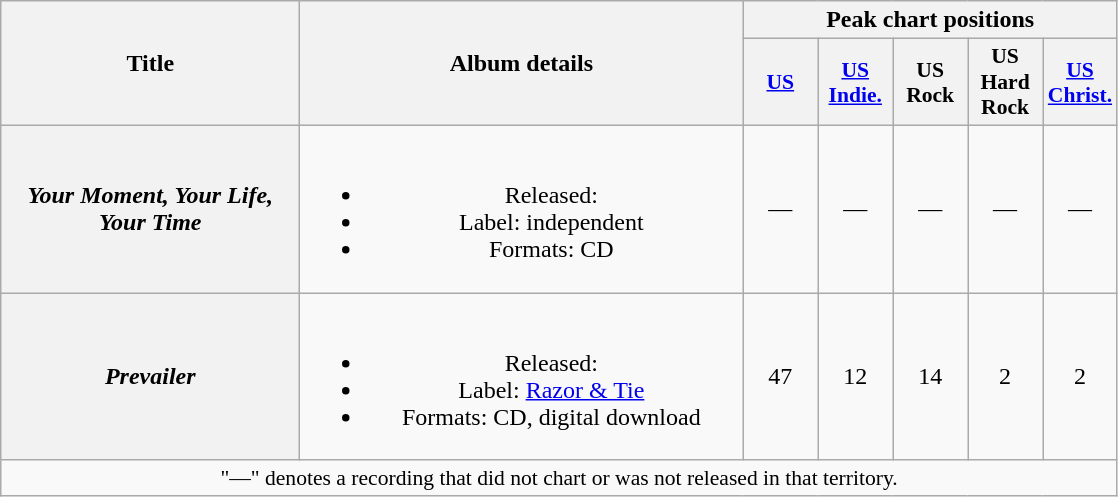<table class="wikitable plainrowheaders" style="text-align:center;">
<tr>
<th scope="col" rowspan="2" style="width:12em;">Title</th>
<th scope="col" rowspan="2" style="width:18em;">Album details</th>
<th scope="col" colspan="10">Peak chart positions</th>
</tr>
<tr>
<th scope="col" style="width:3em;font-size:90%;"><a href='#'>US</a><br></th>
<th scope="col" style="width:3em;font-size:90%;"><a href='#'>US<br>Indie.</a><br></th>
<th scope="col" style="width:3em;font-size:90%;">US<br>Rock<br></th>
<th scope="col" style="width:3em;font-size:90%;">US<br>Hard Rock<br></th>
<th scope="col" style="width:3em;font-size:90%;"><a href='#'>US<br>Christ.</a><br></th>
</tr>
<tr>
<th scope="row"><em>Your Moment, Your Life, Your Time</em></th>
<td><br><ul><li>Released: </li><li>Label: independent</li><li>Formats: CD</li></ul></td>
<td>—</td>
<td>—</td>
<td>—</td>
<td>—</td>
<td>—</td>
</tr>
<tr>
<th scope="row"><em> Prevailer </em></th>
<td><br><ul><li>Released: </li><li>Label: <a href='#'>Razor & Tie</a></li><li>Formats: CD, digital download</li></ul></td>
<td>47</td>
<td>12</td>
<td>14</td>
<td>2</td>
<td>2</td>
</tr>
<tr>
<td colspan="15" style="font-size:90%">"—" denotes a recording that did not chart or was not released in that territory.</td>
</tr>
</table>
